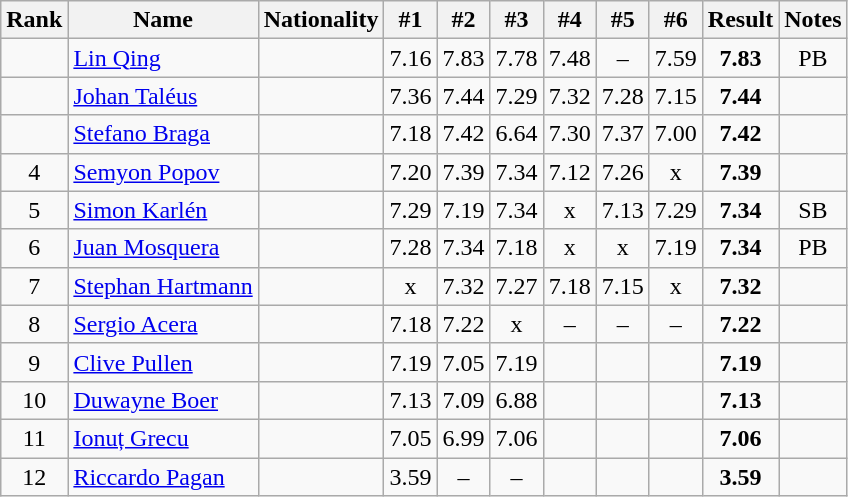<table class="wikitable sortable" style="text-align:center">
<tr>
<th>Rank</th>
<th>Name</th>
<th>Nationality</th>
<th>#1</th>
<th>#2</th>
<th>#3</th>
<th>#4</th>
<th>#5</th>
<th>#6</th>
<th>Result</th>
<th>Notes</th>
</tr>
<tr>
<td></td>
<td align=left><a href='#'>Lin Qing</a></td>
<td align=left></td>
<td>7.16</td>
<td>7.83</td>
<td>7.78</td>
<td>7.48</td>
<td>–</td>
<td>7.59</td>
<td><strong>7.83</strong></td>
<td>PB</td>
</tr>
<tr>
<td></td>
<td align=left><a href='#'>Johan Taléus</a></td>
<td align=left></td>
<td>7.36</td>
<td>7.44</td>
<td>7.29</td>
<td>7.32</td>
<td>7.28</td>
<td>7.15</td>
<td><strong>7.44</strong></td>
<td></td>
</tr>
<tr>
<td></td>
<td align=left><a href='#'>Stefano Braga</a></td>
<td align=left></td>
<td>7.18</td>
<td>7.42</td>
<td>6.64</td>
<td>7.30</td>
<td>7.37</td>
<td>7.00</td>
<td><strong>7.42</strong></td>
<td></td>
</tr>
<tr>
<td>4</td>
<td align=left><a href='#'>Semyon Popov</a></td>
<td align=left></td>
<td>7.20</td>
<td>7.39</td>
<td>7.34</td>
<td>7.12</td>
<td>7.26</td>
<td>x</td>
<td><strong>7.39</strong></td>
<td></td>
</tr>
<tr>
<td>5</td>
<td align=left><a href='#'>Simon Karlén</a></td>
<td align=left></td>
<td>7.29</td>
<td>7.19</td>
<td>7.34</td>
<td>x</td>
<td>7.13</td>
<td>7.29</td>
<td><strong>7.34</strong></td>
<td>SB</td>
</tr>
<tr>
<td>6</td>
<td align=left><a href='#'>Juan Mosquera</a></td>
<td align=left></td>
<td>7.28</td>
<td>7.34</td>
<td>7.18</td>
<td>x</td>
<td>x</td>
<td>7.19</td>
<td><strong>7.34</strong></td>
<td>PB</td>
</tr>
<tr>
<td>7</td>
<td align=left><a href='#'>Stephan Hartmann</a></td>
<td align=left></td>
<td>x</td>
<td>7.32</td>
<td>7.27</td>
<td>7.18</td>
<td>7.15</td>
<td>x</td>
<td><strong>7.32</strong></td>
<td></td>
</tr>
<tr>
<td>8</td>
<td align=left><a href='#'>Sergio Acera</a></td>
<td align=left></td>
<td>7.18</td>
<td>7.22</td>
<td>x</td>
<td>–</td>
<td>–</td>
<td>–</td>
<td><strong>7.22</strong></td>
<td></td>
</tr>
<tr>
<td>9</td>
<td align=left><a href='#'>Clive Pullen</a></td>
<td align=left></td>
<td>7.19</td>
<td>7.05</td>
<td>7.19</td>
<td></td>
<td></td>
<td></td>
<td><strong>7.19</strong></td>
<td></td>
</tr>
<tr>
<td>10</td>
<td align=left><a href='#'>Duwayne Boer</a></td>
<td align=left></td>
<td>7.13</td>
<td>7.09</td>
<td>6.88</td>
<td></td>
<td></td>
<td></td>
<td><strong>7.13</strong></td>
<td></td>
</tr>
<tr>
<td>11</td>
<td align=left><a href='#'>Ionuț Grecu</a></td>
<td align=left></td>
<td>7.05</td>
<td>6.99</td>
<td>7.06</td>
<td></td>
<td></td>
<td></td>
<td><strong>7.06</strong></td>
<td></td>
</tr>
<tr>
<td>12</td>
<td align=left><a href='#'>Riccardo Pagan</a></td>
<td align=left></td>
<td>3.59</td>
<td>–</td>
<td>–</td>
<td></td>
<td></td>
<td></td>
<td><strong>3.59</strong></td>
<td></td>
</tr>
</table>
